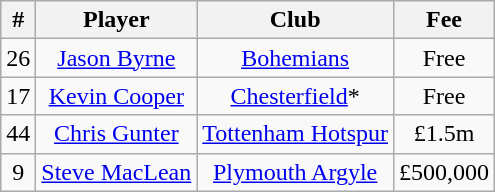<table class="wikitable" style="text-align: center">
<tr>
<th>#</th>
<th>Player</th>
<th>Club</th>
<th>Fee</th>
</tr>
<tr>
<td>26</td>
<td><a href='#'>Jason Byrne</a></td>
<td><a href='#'>Bohemians</a></td>
<td>Free</td>
</tr>
<tr>
<td>17</td>
<td><a href='#'>Kevin Cooper</a></td>
<td><a href='#'>Chesterfield</a>*</td>
<td>Free</td>
</tr>
<tr>
<td>44</td>
<td><a href='#'>Chris Gunter</a></td>
<td><a href='#'>Tottenham Hotspur</a></td>
<td>£1.5m</td>
</tr>
<tr>
<td>9</td>
<td><a href='#'>Steve MacLean</a></td>
<td><a href='#'>Plymouth Argyle</a></td>
<td>£500,000</td>
</tr>
</table>
